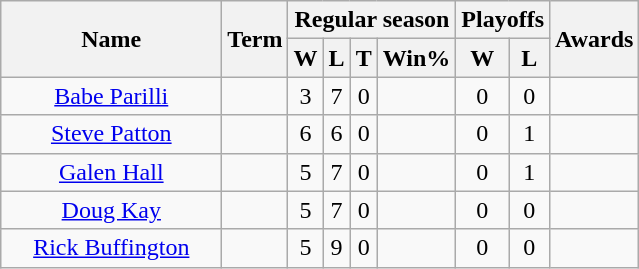<table class="wikitable">
<tr>
<th rowspan="2" style="width:140px;">Name</th>
<th rowspan="2">Term</th>
<th colspan="4">Regular season</th>
<th colspan="2">Playoffs</th>
<th rowspan="2">Awards</th>
</tr>
<tr>
<th>W</th>
<th>L</th>
<th>T</th>
<th>Win%</th>
<th>W</th>
<th>L</th>
</tr>
<tr>
<td style="text-align:center;"><a href='#'>Babe Parilli</a></td>
<td style="text-align:center;"></td>
<td style="text-align:center;">3</td>
<td style="text-align:center;">7</td>
<td style="text-align:center;">0</td>
<td style="text-align:center;"></td>
<td style="text-align:center;">0</td>
<td style="text-align:center;">0</td>
<td style="text-align:center;"></td>
</tr>
<tr>
<td style="text-align:center;"><a href='#'>Steve Patton</a></td>
<td style="text-align:center;"></td>
<td style="text-align:center;">6</td>
<td style="text-align:center;">6</td>
<td style="text-align:center;">0</td>
<td style="text-align:center;"></td>
<td style="text-align:center;">0</td>
<td style="text-align:center;">1</td>
<td style="text-align:center;"></td>
</tr>
<tr>
<td style="text-align:center;"><a href='#'>Galen Hall</a></td>
<td style="text-align:center;"></td>
<td style="text-align:center;">5</td>
<td style="text-align:center;">7</td>
<td style="text-align:center;">0</td>
<td style="text-align:center;"></td>
<td style="text-align:center;">0</td>
<td style="text-align:center;">1</td>
<td style="text-align:center;"></td>
</tr>
<tr>
<td style="text-align:center;"><a href='#'>Doug Kay</a></td>
<td style="text-align:center;"></td>
<td style="text-align:center;">5</td>
<td style="text-align:center;">7</td>
<td style="text-align:center;">0</td>
<td style="text-align:center;"></td>
<td style="text-align:center;">0</td>
<td style="text-align:center;">0</td>
<td style="text-align:center;"></td>
</tr>
<tr>
<td style="text-align:center;"><a href='#'>Rick Buffington</a></td>
<td style="text-align:center;"></td>
<td style="text-align:center;">5</td>
<td style="text-align:center;">9</td>
<td style="text-align:center;">0</td>
<td style="text-align:center;"></td>
<td style="text-align:center;">0</td>
<td style="text-align:center;">0</td>
<td style="text-align:center;"></td>
</tr>
</table>
